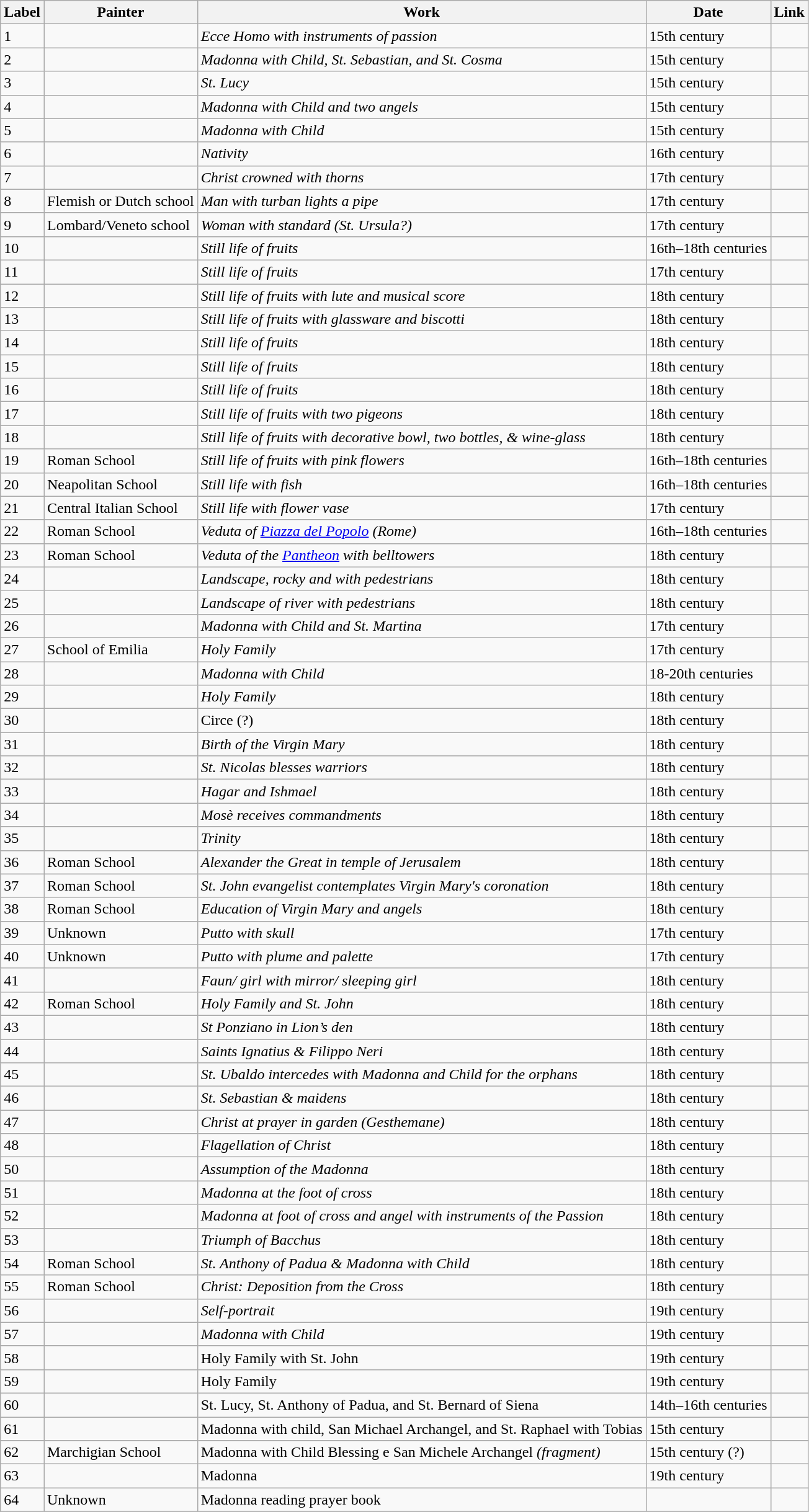<table class="wikitable sortable">
<tr>
<th>Label</th>
<th>Painter</th>
<th>Work</th>
<th>Date</th>
<th>Link</th>
</tr>
<tr>
<td>1</td>
<td></td>
<td><em>Ecce Homo with instruments of passion</em></td>
<td>15th century</td>
<td></td>
</tr>
<tr>
<td>2</td>
<td></td>
<td><em>Madonna with Child, St. Sebastian, and St. Cosma</em></td>
<td>15th century</td>
<td></td>
</tr>
<tr>
<td>3</td>
<td></td>
<td><em>St. Lucy</em></td>
<td>15th century</td>
<td></td>
</tr>
<tr>
<td>4</td>
<td></td>
<td><em>Madonna with Child and two angels</em></td>
<td>15th century</td>
<td></td>
</tr>
<tr>
<td>5</td>
<td></td>
<td><em>Madonna with Child</em></td>
<td>15th century</td>
<td></td>
</tr>
<tr>
<td>6</td>
<td></td>
<td><em>Nativity</em></td>
<td>16th century</td>
<td></td>
</tr>
<tr>
<td>7</td>
<td></td>
<td><em>Christ crowned with thorns</em></td>
<td>17th century</td>
<td></td>
</tr>
<tr>
<td>8</td>
<td>Flemish or Dutch school</td>
<td><em>Man with turban lights a pipe</em></td>
<td>17th century</td>
<td></td>
</tr>
<tr>
<td>9</td>
<td>Lombard/Veneto school</td>
<td><em>Woman with standard (St. Ursula?)</em></td>
<td>17th century</td>
<td></td>
</tr>
<tr>
<td>10</td>
<td></td>
<td><em>Still life of fruits</em></td>
<td>16th–18th centuries</td>
<td></td>
</tr>
<tr>
<td>11</td>
<td></td>
<td><em>Still life of fruits</em></td>
<td>17th century</td>
<td></td>
</tr>
<tr>
<td>12</td>
<td></td>
<td><em>Still life of fruits with lute and musical score</em></td>
<td>18th century</td>
<td></td>
</tr>
<tr>
<td>13</td>
<td></td>
<td><em>Still life of fruits with glassware and biscotti</em></td>
<td>18th century</td>
<td></td>
</tr>
<tr>
<td>14</td>
<td></td>
<td><em>Still life of fruits</em></td>
<td>18th century</td>
<td></td>
</tr>
<tr>
<td>15</td>
<td></td>
<td><em>Still life of fruits</em></td>
<td>18th century</td>
<td></td>
</tr>
<tr>
<td>16</td>
<td></td>
<td><em>Still life of fruits</em></td>
<td>18th century</td>
<td></td>
</tr>
<tr>
<td>17</td>
<td></td>
<td><em>Still life of fruits with two pigeons</em></td>
<td>18th century</td>
<td></td>
</tr>
<tr>
<td>18</td>
<td></td>
<td><em>Still life of fruits with decorative bowl, two bottles, & wine-glass</em></td>
<td>18th century</td>
<td></td>
</tr>
<tr>
<td>19</td>
<td>Roman School</td>
<td><em>Still life of fruits with pink flowers</em></td>
<td>16th–18th centuries</td>
<td></td>
</tr>
<tr>
<td>20</td>
<td>Neapolitan School</td>
<td><em>Still life with fish</em></td>
<td>16th–18th centuries</td>
<td></td>
</tr>
<tr>
<td>21</td>
<td>Central Italian School</td>
<td><em>Still life with flower vase</em></td>
<td>17th century</td>
<td></td>
</tr>
<tr>
<td>22</td>
<td>Roman School</td>
<td><em>Veduta of <a href='#'>Piazza del Popolo</a> (Rome)</em></td>
<td>16th–18th centuries</td>
<td></td>
</tr>
<tr>
<td>23</td>
<td>Roman School</td>
<td><em>Veduta of the <a href='#'>Pantheon</a> with belltowers</em></td>
<td>18th century</td>
<td></td>
</tr>
<tr>
<td>24</td>
<td></td>
<td><em>Landscape, rocky and with pedestrians</em></td>
<td>18th century</td>
<td></td>
</tr>
<tr>
<td>25</td>
<td></td>
<td><em>Landscape of river with pedestrians</em></td>
<td>18th century</td>
<td></td>
</tr>
<tr>
<td>26</td>
<td></td>
<td><em>Madonna with Child and St. Martina</em></td>
<td>17th century</td>
<td></td>
</tr>
<tr>
<td>27</td>
<td>School of Emilia</td>
<td><em>Holy Family</em></td>
<td>17th century</td>
<td></td>
</tr>
<tr>
<td>28</td>
<td></td>
<td><em>Madonna with Child</em></td>
<td>18-20th centuries</td>
<td></td>
</tr>
<tr>
<td>29</td>
<td></td>
<td><em>Holy Family</em></td>
<td>18th century</td>
<td></td>
</tr>
<tr>
<td>30</td>
<td></td>
<td>Circe (?)</td>
<td>18th century</td>
<td></td>
</tr>
<tr>
<td>31</td>
<td></td>
<td><em>Birth of the Virgin Mary</em></td>
<td>18th century</td>
<td></td>
</tr>
<tr>
<td>32</td>
<td></td>
<td><em>St. Nicolas blesses warriors</em></td>
<td>18th century</td>
<td></td>
</tr>
<tr>
<td>33</td>
<td></td>
<td><em>Hagar and Ishmael</em></td>
<td>18th century</td>
<td></td>
</tr>
<tr>
<td>34</td>
<td></td>
<td><em>Mosè receives commandments</em></td>
<td>18th century</td>
<td></td>
</tr>
<tr>
<td>35</td>
<td></td>
<td><em>Trinity </em></td>
<td>18th century</td>
<td></td>
</tr>
<tr>
<td>36</td>
<td>Roman School</td>
<td><em>Alexander the Great in temple of Jerusalem </em></td>
<td>18th century</td>
<td></td>
</tr>
<tr>
<td>37</td>
<td>Roman School</td>
<td><em>St. John evangelist contemplates Virgin Mary's coronation</em></td>
<td>18th century</td>
<td></td>
</tr>
<tr>
<td>38</td>
<td>Roman School</td>
<td><em>Education of Virgin Mary and angels</em></td>
<td>18th century</td>
<td></td>
</tr>
<tr>
<td>39</td>
<td>Unknown</td>
<td><em>Putto with skull</em></td>
<td>17th century</td>
<td></td>
</tr>
<tr>
<td>40</td>
<td>Unknown</td>
<td><em>Putto with plume and palette </em></td>
<td>17th century</td>
<td></td>
</tr>
<tr>
<td>41</td>
<td></td>
<td><em>Faun/ girl with mirror/ sleeping girl</em></td>
<td>18th century</td>
<td></td>
</tr>
<tr>
<td>42</td>
<td>Roman School</td>
<td><em>Holy Family and St. John</em></td>
<td>18th century</td>
<td></td>
</tr>
<tr>
<td>43</td>
<td></td>
<td><em>St Ponziano in Lion’s den </em></td>
<td>18th century</td>
<td></td>
</tr>
<tr>
<td>44</td>
<td></td>
<td><em>Saints Ignatius & Filippo Neri</em></td>
<td>18th century</td>
<td></td>
</tr>
<tr>
<td>45</td>
<td></td>
<td><em>St. Ubaldo intercedes with Madonna and Child for the orphans </em></td>
<td>18th century</td>
<td></td>
</tr>
<tr>
<td>46</td>
<td></td>
<td><em>St. Sebastian & maidens</em></td>
<td>18th century</td>
<td></td>
</tr>
<tr>
<td>47</td>
<td></td>
<td><em>Christ at prayer in garden (Gesthemane)</em></td>
<td>18th century</td>
<td></td>
</tr>
<tr>
<td>48</td>
<td></td>
<td><em>Flagellation of Christ</em></td>
<td>18th century</td>
<td></td>
</tr>
<tr>
<td>50</td>
<td></td>
<td><em>Assumption of the Madonna</em></td>
<td>18th century</td>
</tr>
<tr>
<td>51</td>
<td></td>
<td><em>Madonna at the foot of cross</em></td>
<td>18th century</td>
<td></td>
</tr>
<tr>
<td>52</td>
<td></td>
<td><em>Madonna at foot of cross and angel with instruments of the Passion</em></td>
<td>18th century</td>
<td></td>
</tr>
<tr>
<td>53</td>
<td></td>
<td><em>Triumph of Bacchus </em></td>
<td>18th century</td>
<td></td>
</tr>
<tr>
<td>54</td>
<td>Roman School</td>
<td><em>St. Anthony of Padua & Madonna with Child</em></td>
<td>18th century</td>
<td></td>
</tr>
<tr>
<td>55</td>
<td>Roman School</td>
<td><em>Christ: Deposition from the Cross</em></td>
<td>18th century</td>
<td></td>
</tr>
<tr>
<td>56</td>
<td></td>
<td><em>Self-portrait</em></td>
<td>19th century</td>
<td></td>
</tr>
<tr>
<td>57</td>
<td></td>
<td><em>Madonna with Child <strong></td>
<td>19th century</td>
<td></td>
</tr>
<tr>
<td>58</td>
<td></td>
<td></em>Holy Family with St. John<em></td>
<td>19th century</td>
<td></td>
</tr>
<tr>
<td>59</td>
<td></td>
<td></em>Holy Family<em></td>
<td>19th century</td>
<td></td>
</tr>
<tr>
<td>60</td>
<td></td>
<td></em>St. Lucy, St. Anthony of Padua, and St. Bernard of Siena<em></td>
<td>14th–16th centuries</td>
<td></td>
</tr>
<tr>
<td>61</td>
<td></td>
<td></em>Madonna with child, San Michael Archangel, and St. Raphael with Tobias<em></td>
<td>15th century</td>
<td></td>
</tr>
<tr>
<td>62</td>
<td>Marchigian School</td>
<td></em>Madonna with Child Blessing e San Michele Archangel<em> (fragment)</td>
<td>15th century (?)</td>
<td></td>
</tr>
<tr>
<td>63</td>
<td></td>
<td></em>Madonna<em></td>
<td>19th century</td>
<td></td>
</tr>
<tr>
<td>64</td>
<td>Unknown</td>
<td></em>Madonna reading prayer book<em></td>
<td></td>
<td></td>
</tr>
<tr>
</tr>
</table>
